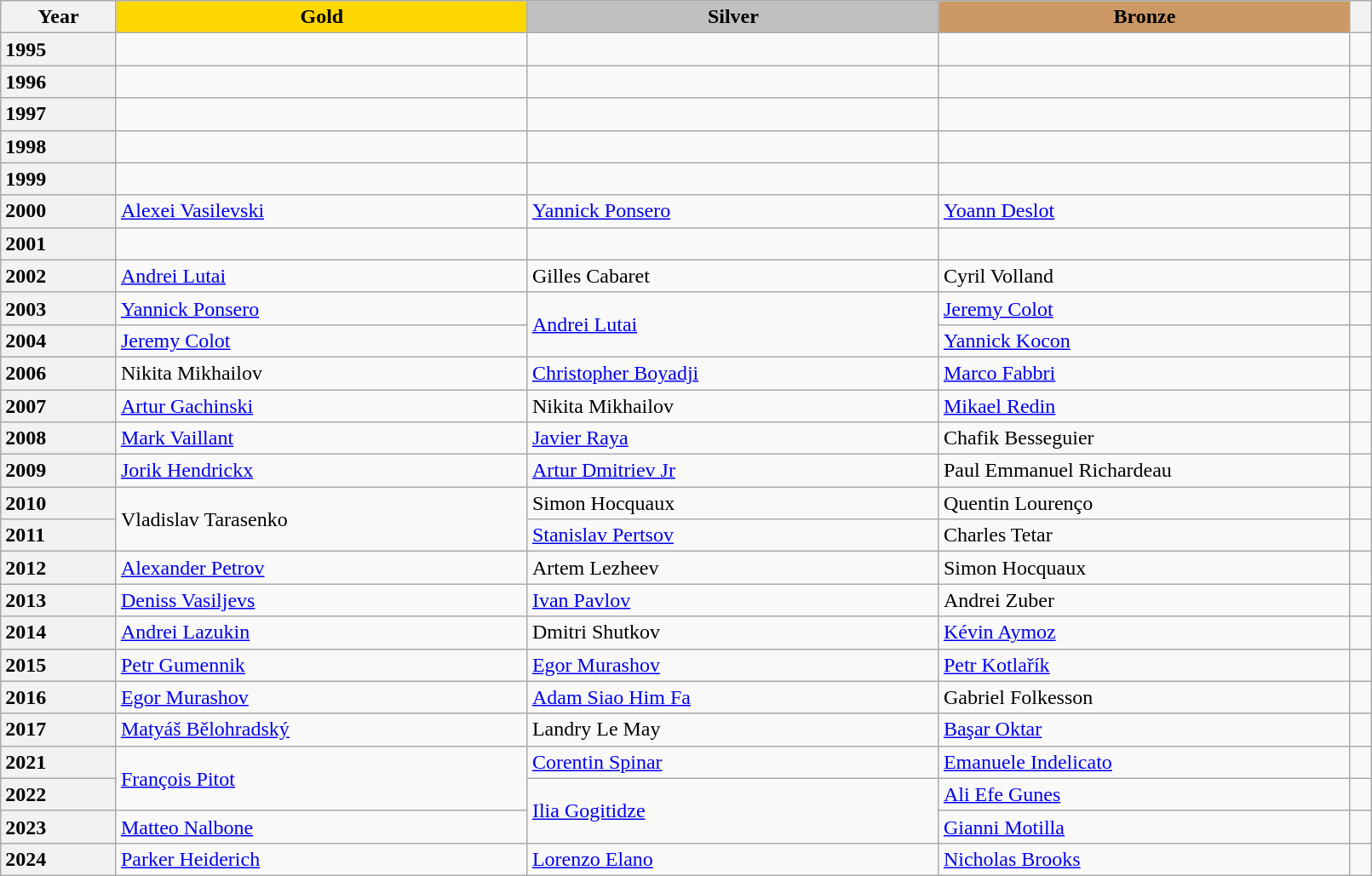<table class="wikitable unsortable" style="text-align:left; width:85%">
<tr>
<th scope="col" style="text-align:center">Year</th>
<td scope="col" style="text-align:center; width:30%; background:gold"><strong>Gold</strong></td>
<td scope="col" style="text-align:center; width:30%; background:silver"><strong>Silver</strong></td>
<td scope="col" style="text-align:center; width:30%; background:#c96"><strong>Bronze</strong></td>
<th scope="col" style="text-align:center"></th>
</tr>
<tr>
<th scope="row" style="text-align:left">1995</th>
<td></td>
<td></td>
<td></td>
<td></td>
</tr>
<tr>
<th scope="row" style="text-align:left">1996</th>
<td></td>
<td></td>
<td></td>
<td></td>
</tr>
<tr>
<th scope="row" style="text-align:left">1997</th>
<td></td>
<td></td>
<td></td>
<td></td>
</tr>
<tr>
<th scope="row" style="text-align:left">1998</th>
<td></td>
<td></td>
<td></td>
<td></td>
</tr>
<tr>
<th scope="row" style="text-align:left">1999</th>
<td></td>
<td></td>
<td></td>
<td></td>
</tr>
<tr>
<th scope="row" style="text-align:left">2000</th>
<td> <a href='#'>Alexei Vasilevski</a></td>
<td> <a href='#'>Yannick Ponsero</a></td>
<td> <a href='#'>Yoann Deslot</a></td>
<td></td>
</tr>
<tr>
<th scope="row" style="text-align:left">2001</th>
<td></td>
<td></td>
<td></td>
<td></td>
</tr>
<tr>
<th scope="row" style="text-align:left">2002</th>
<td> <a href='#'>Andrei Lutai</a></td>
<td> Gilles Cabaret</td>
<td> Cyril Volland</td>
<td></td>
</tr>
<tr>
<th scope="row" style="text-align:left">2003</th>
<td> <a href='#'>Yannick Ponsero</a></td>
<td rowspan="2"> <a href='#'>Andrei Lutai</a></td>
<td> <a href='#'>Jeremy Colot</a></td>
<td></td>
</tr>
<tr>
<th scope="row" style="text-align:left">2004</th>
<td> <a href='#'>Jeremy Colot</a></td>
<td> <a href='#'>Yannick Kocon</a></td>
<td></td>
</tr>
<tr>
<th scope="row" style="text-align:left">2006</th>
<td> Nikita Mikhailov</td>
<td> <a href='#'>Christopher Boyadji</a></td>
<td> <a href='#'>Marco Fabbri</a></td>
<td></td>
</tr>
<tr>
<th scope="row" style="text-align:left">2007</th>
<td> <a href='#'>Artur Gachinski</a></td>
<td> Nikita Mikhailov</td>
<td> <a href='#'>Mikael Redin</a></td>
<td></td>
</tr>
<tr>
<th scope="row" style="text-align:left">2008</th>
<td> <a href='#'>Mark Vaillant</a></td>
<td> <a href='#'>Javier Raya</a></td>
<td> Chafik Besseguier</td>
<td></td>
</tr>
<tr>
<th scope="row" style="text-align:left">2009</th>
<td> <a href='#'>Jorik Hendrickx</a></td>
<td> <a href='#'>Artur Dmitriev Jr</a></td>
<td> Paul Emmanuel Richardeau</td>
<td></td>
</tr>
<tr>
<th scope="row" style="text-align:left">2010</th>
<td rowspan="2"> Vladislav Tarasenko</td>
<td> Simon Hocquaux</td>
<td> Quentin Lourenço</td>
<td></td>
</tr>
<tr>
<th scope="row" style="text-align:left">2011</th>
<td> <a href='#'>Stanislav Pertsov</a></td>
<td> Charles Tetar</td>
<td></td>
</tr>
<tr>
<th scope="row" style="text-align:left">2012</th>
<td> <a href='#'>Alexander Petrov</a></td>
<td> Artem Lezheev</td>
<td> Simon Hocquaux</td>
<td></td>
</tr>
<tr>
<th scope="row" style="text-align:left">2013</th>
<td> <a href='#'>Deniss Vasiljevs</a></td>
<td> <a href='#'>Ivan Pavlov</a></td>
<td> Andrei Zuber</td>
<td></td>
</tr>
<tr>
<th scope="row" style="text-align:left">2014</th>
<td> <a href='#'>Andrei Lazukin</a></td>
<td> Dmitri Shutkov</td>
<td> <a href='#'>Kévin Aymoz</a></td>
<td></td>
</tr>
<tr>
<th scope="row" style="text-align:left">2015</th>
<td> <a href='#'>Petr Gumennik</a></td>
<td> <a href='#'>Egor Murashov</a></td>
<td> <a href='#'>Petr Kotlařík</a></td>
<td></td>
</tr>
<tr>
<th scope="row" style="text-align:left">2016</th>
<td> <a href='#'>Egor Murashov</a></td>
<td> <a href='#'>Adam Siao Him Fa</a></td>
<td> Gabriel Folkesson</td>
<td></td>
</tr>
<tr>
<th scope="row" style="text-align:left">2017</th>
<td> <a href='#'>Matyáš Bělohradský</a></td>
<td> Landry Le May</td>
<td> <a href='#'>Başar Oktar</a></td>
<td></td>
</tr>
<tr>
<th scope="row" style="text-align:left">2021</th>
<td rowspan="2"> <a href='#'>François Pitot</a></td>
<td> <a href='#'>Corentin Spinar</a></td>
<td> <a href='#'>Emanuele Indelicato</a></td>
<td></td>
</tr>
<tr>
<th scope="row" style="text-align:left">2022</th>
<td rowspan="2"> <a href='#'>Ilia Gogitidze</a></td>
<td> <a href='#'>Ali Efe Gunes</a></td>
<td></td>
</tr>
<tr>
<th scope="row" style="text-align:left">2023</th>
<td> <a href='#'>Matteo Nalbone</a></td>
<td> <a href='#'>Gianni Motilla</a></td>
<td></td>
</tr>
<tr>
<th scope="row" style="text-align:left">2024</th>
<td> <a href='#'>Parker Heiderich</a></td>
<td> <a href='#'>Lorenzo Elano</a></td>
<td> <a href='#'>Nicholas Brooks</a></td>
<td></td>
</tr>
</table>
